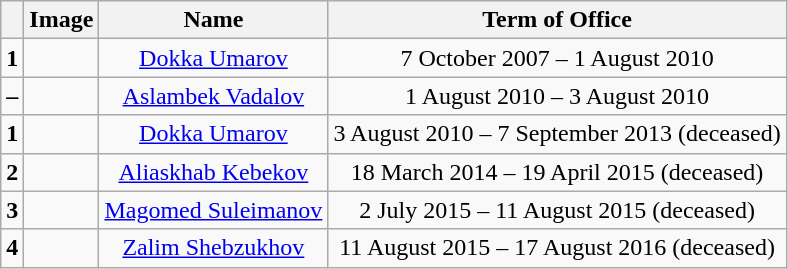<table class="wikitable" style="text-align:center;">
<tr>
<th></th>
<th>Image</th>
<th>Name<br></th>
<th>Term of Office</th>
</tr>
<tr>
<td><strong>1</strong></td>
<td></td>
<td><a href='#'>Dokka Umarov</a><br></td>
<td>7 October 2007 – 1 August 2010</td>
</tr>
<tr>
<td><strong>–</strong></td>
<td></td>
<td><a href='#'>Aslambek Vadalov</a><br></td>
<td>1 August 2010 – 3 August 2010</td>
</tr>
<tr>
<td><strong>1</strong></td>
<td></td>
<td><a href='#'>Dokka Umarov</a><br></td>
<td>3 August 2010 – 7 September 2013 (deceased)</td>
</tr>
<tr>
<td><strong>2</strong></td>
<td></td>
<td><a href='#'>Aliaskhab Kebekov</a><br></td>
<td>18 March 2014 – 19 April 2015 (deceased)</td>
</tr>
<tr>
<td><strong>3</strong></td>
<td></td>
<td><a href='#'>Magomed Suleimanov</a><br></td>
<td>2 July 2015 – 11 August 2015 (deceased)</td>
</tr>
<tr>
<td><strong>4</strong></td>
<td></td>
<td><a href='#'>Zalim Shebzukhov</a><br></td>
<td>11 August 2015 – 17 August 2016 (deceased)</td>
</tr>
</table>
